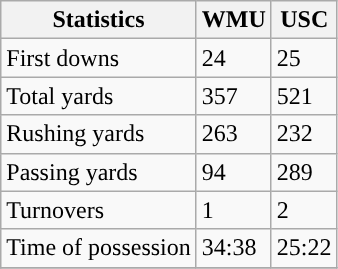<table class="wikitable" style="float: left;">
<tr>
<th>Statistics</th>
<th>WMU</th>
<th>USC</th>
</tr>
<tr>
<td>First downs</td>
<td>24</td>
<td>25</td>
</tr>
<tr>
<td>Total yards</td>
<td>357</td>
<td>521</td>
</tr>
<tr>
<td>Rushing yards</td>
<td>263</td>
<td>232</td>
</tr>
<tr>
<td>Passing yards</td>
<td>94</td>
<td>289</td>
</tr>
<tr>
<td>Turnovers</td>
<td>1</td>
<td>2</td>
</tr>
<tr>
<td>Time of possession</td>
<td>34:38</td>
<td>25:22</td>
</tr>
<tr>
</tr>
</table>
